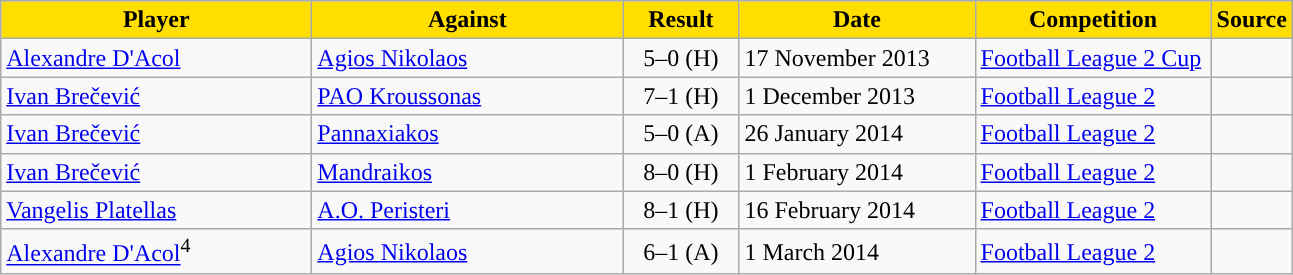<table class="wikitable">
<tr>
<th width=200 style="background:#FFDE00">Player</th>
<th width=200 style="background:#FFDE00">Against</th>
<th width=70 style="background:#FFDE00">Result</th>
<th width=150 style="background:#FFDE00">Date</th>
<th width=150 style="background:#FFDE00">Competition</th>
<th style="background:#FFDE00">Source</th>
</tr>
<tr>
<td> <a href='#'>Alexandre D'Acol</a></td>
<td> <a href='#'>Agios Nikolaos</a></td>
<td align=center>5–0 (H)</td>
<td>17 November 2013</td>
<td><a href='#'>Football League 2 Cup</a></td>
<td align=center></td>
</tr>
<tr>
<td> <a href='#'>Ivan Brečević</a></td>
<td> <a href='#'>PAO Kroussonas</a></td>
<td align=center>7–1 (H)</td>
<td>1 December 2013</td>
<td><a href='#'>Football League 2</a></td>
<td align=center></td>
</tr>
<tr>
<td> <a href='#'>Ivan Brečević</a></td>
<td> <a href='#'>Pannaxiakos</a></td>
<td align=center>5–0 (Α)</td>
<td>26 January 2014</td>
<td><a href='#'>Football League 2</a></td>
<td align=center></td>
</tr>
<tr>
<td> <a href='#'>Ivan Brečević</a></td>
<td> <a href='#'>Mandraikos</a></td>
<td align=center>8–0 (Η)</td>
<td>1 February 2014</td>
<td><a href='#'>Football League 2</a></td>
<td align=center></td>
</tr>
<tr>
<td> <a href='#'>Vangelis Platellas</a></td>
<td> <a href='#'>A.O. Peristeri</a></td>
<td align=center>8–1 (Η)</td>
<td>16 February 2014</td>
<td><a href='#'>Football League 2</a></td>
<td align=center></td>
</tr>
<tr>
<td> <a href='#'>Alexandre D'Acol</a><sup>4</sup></td>
<td> <a href='#'>Agios Nikolaos</a></td>
<td align=center>6–1 (A)</td>
<td>1 March 2014</td>
<td><a href='#'>Football League 2</a></td>
<td align=center></td>
</tr>
</table>
